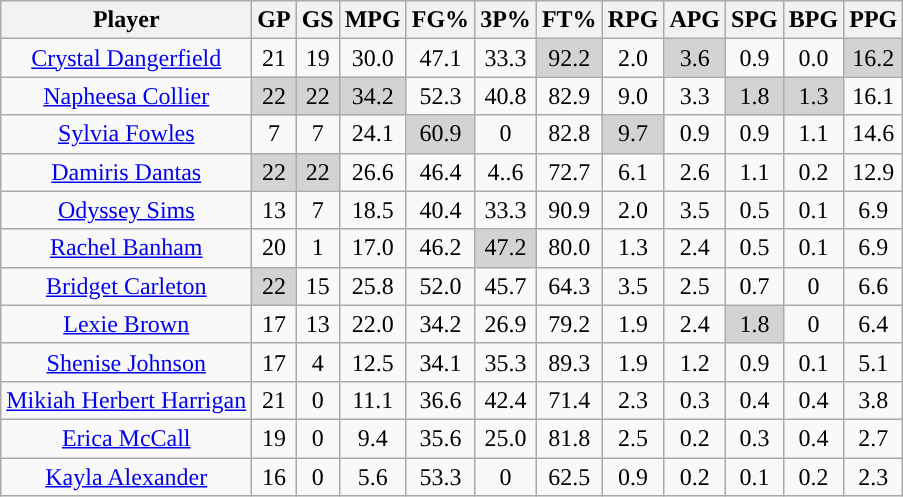<table class="wikitable sortable" style="text-align:center;">
<tr>
<th>Player</th>
<th>GP</th>
<th>GS</th>
<th>MPG</th>
<th>FG%</th>
<th>3P%</th>
<th>FT%</th>
<th>RPG</th>
<th>APG</th>
<th>SPG</th>
<th>BPG</th>
<th>PPG</th>
</tr>
<tr>
<td><a href='#'>Crystal Dangerfield</a></td>
<td>21</td>
<td>19</td>
<td>30.0</td>
<td>47.1</td>
<td>33.3</td>
<td style="background:#D3D3D3;">92.2</td>
<td>2.0</td>
<td style="background:#D3D3D3;">3.6</td>
<td>0.9</td>
<td>0.0</td>
<td style="background:#D3D3D3;">16.2</td>
</tr>
<tr>
<td><a href='#'>Napheesa Collier</a></td>
<td style="background:#D3D3D3;">22</td>
<td style="background:#D3D3D3;">22</td>
<td style="background:#D3D3D3;">34.2</td>
<td>52.3</td>
<td>40.8</td>
<td>82.9</td>
<td>9.0</td>
<td>3.3</td>
<td style="background:#D3D3D3;">1.8</td>
<td style="background:#D3D3D3;">1.3</td>
<td>16.1</td>
</tr>
<tr>
<td><a href='#'>Sylvia Fowles</a></td>
<td>7</td>
<td>7</td>
<td>24.1</td>
<td style="background:#D3D3D3;">60.9</td>
<td>0</td>
<td>82.8</td>
<td style="background:#D3D3D3;">9.7</td>
<td>0.9</td>
<td>0.9</td>
<td>1.1</td>
<td>14.6</td>
</tr>
<tr>
<td><a href='#'>Damiris Dantas</a></td>
<td style="background:#D3D3D3;">22</td>
<td style="background:#D3D3D3;">22</td>
<td>26.6</td>
<td>46.4</td>
<td>4..6</td>
<td>72.7</td>
<td>6.1</td>
<td>2.6</td>
<td>1.1</td>
<td>0.2</td>
<td>12.9</td>
</tr>
<tr>
<td><a href='#'>Odyssey Sims</a></td>
<td>13</td>
<td>7</td>
<td>18.5</td>
<td>40.4</td>
<td>33.3</td>
<td>90.9</td>
<td>2.0</td>
<td>3.5</td>
<td>0.5</td>
<td>0.1</td>
<td>6.9</td>
</tr>
<tr>
<td><a href='#'>Rachel Banham</a></td>
<td>20</td>
<td>1</td>
<td>17.0</td>
<td>46.2</td>
<td style="background:#D3D3D3;">47.2</td>
<td>80.0</td>
<td>1.3</td>
<td>2.4</td>
<td>0.5</td>
<td>0.1</td>
<td>6.9</td>
</tr>
<tr>
<td><a href='#'>Bridget Carleton</a></td>
<td style="background:#D3D3D3;">22</td>
<td>15</td>
<td>25.8</td>
<td>52.0</td>
<td>45.7</td>
<td>64.3</td>
<td>3.5</td>
<td>2.5</td>
<td>0.7</td>
<td>0</td>
<td>6.6</td>
</tr>
<tr>
<td><a href='#'>Lexie Brown</a></td>
<td>17</td>
<td>13</td>
<td>22.0</td>
<td>34.2</td>
<td>26.9</td>
<td>79.2</td>
<td>1.9</td>
<td>2.4</td>
<td style="background:#D3D3D3;">1.8</td>
<td>0</td>
<td>6.4</td>
</tr>
<tr>
<td><a href='#'>Shenise Johnson</a></td>
<td>17</td>
<td>4</td>
<td>12.5</td>
<td>34.1</td>
<td>35.3</td>
<td>89.3</td>
<td>1.9</td>
<td>1.2</td>
<td>0.9</td>
<td>0.1</td>
<td>5.1</td>
</tr>
<tr>
<td><a href='#'>Mikiah Herbert Harrigan</a></td>
<td>21</td>
<td>0</td>
<td>11.1</td>
<td>36.6</td>
<td>42.4</td>
<td>71.4</td>
<td>2.3</td>
<td>0.3</td>
<td>0.4</td>
<td>0.4</td>
<td>3.8</td>
</tr>
<tr>
<td><a href='#'>Erica McCall</a></td>
<td>19</td>
<td>0</td>
<td>9.4</td>
<td>35.6</td>
<td>25.0</td>
<td>81.8</td>
<td>2.5</td>
<td>0.2</td>
<td>0.3</td>
<td>0.4</td>
<td>2.7</td>
</tr>
<tr>
<td><a href='#'>Kayla Alexander</a></td>
<td>16</td>
<td>0</td>
<td>5.6</td>
<td>53.3</td>
<td>0</td>
<td>62.5</td>
<td>0.9</td>
<td>0.2</td>
<td>0.1</td>
<td>0.2</td>
<td>2.3</td>
</tr>
</table>
